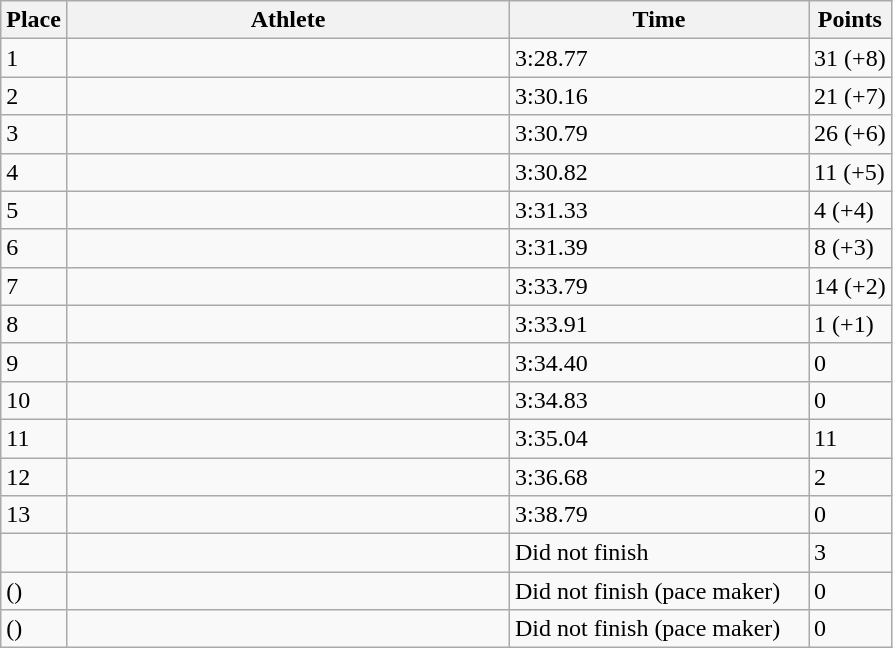<table class="wikitable sortable">
<tr>
<th>Place</th>
<th style="width:18em">Athlete</th>
<th style="width:12em">Time</th>
<th>Points</th>
</tr>
<tr>
<td>1</td>
<td></td>
<td>3:28.77  </td>
<td>31 (+8)</td>
</tr>
<tr>
<td>2</td>
<td></td>
<td>3:30.16 </td>
<td>21 (+7)</td>
</tr>
<tr>
<td>3</td>
<td></td>
<td>3:30.79</td>
<td>26 (+6)</td>
</tr>
<tr>
<td>4</td>
<td></td>
<td>3:30.82</td>
<td>11 (+5)</td>
</tr>
<tr>
<td>5</td>
<td></td>
<td>3:31.33  </td>
<td>4 (+4)</td>
</tr>
<tr>
<td>6</td>
<td></td>
<td>3:31.39 </td>
<td>8 (+3)</td>
</tr>
<tr>
<td>7</td>
<td></td>
<td>3:33.79</td>
<td>14 (+2)</td>
</tr>
<tr>
<td>8</td>
<td></td>
<td>3:33.91 </td>
<td>1 (+1)</td>
</tr>
<tr>
<td>9</td>
<td></td>
<td>3:34.40</td>
<td>0</td>
</tr>
<tr>
<td>10</td>
<td></td>
<td>3:34.83 </td>
<td>0</td>
</tr>
<tr>
<td>11</td>
<td></td>
<td>3:35.04</td>
<td>11</td>
</tr>
<tr>
<td>12</td>
<td></td>
<td>3:36.68</td>
<td>2</td>
</tr>
<tr>
<td>13</td>
<td></td>
<td>3:38.79</td>
<td>0</td>
</tr>
<tr>
<td data-sort-value=14></td>
<td></td>
<td>Did not finish</td>
<td>3</td>
</tr>
<tr>
<td data-sort-value=15> ()</td>
<td></td>
<td>Did not finish (pace maker)</td>
<td>0</td>
</tr>
<tr>
<td data-sort-value=15> ()</td>
<td></td>
<td>Did not finish (pace maker)</td>
<td>0</td>
</tr>
</table>
